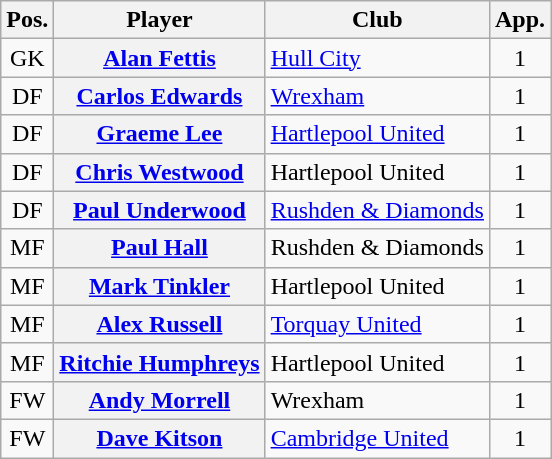<table class="wikitable plainrowheaders" style="text-align: left">
<tr>
<th scope=col>Pos.</th>
<th scope=col>Player</th>
<th scope=col>Club</th>
<th scope=col>App.</th>
</tr>
<tr>
<td style=text-align:center>GK</td>
<th scope=row><a href='#'>Alan Fettis</a></th>
<td><a href='#'>Hull City</a></td>
<td style=text-align:center>1</td>
</tr>
<tr>
<td style=text-align:center>DF</td>
<th scope=row><a href='#'>Carlos Edwards</a></th>
<td><a href='#'>Wrexham</a></td>
<td style=text-align:center>1</td>
</tr>
<tr>
<td style=text-align:center>DF</td>
<th scope=row><a href='#'>Graeme Lee</a></th>
<td><a href='#'>Hartlepool United</a></td>
<td style=text-align:center>1</td>
</tr>
<tr>
<td style=text-align:center>DF</td>
<th scope=row><a href='#'>Chris Westwood</a></th>
<td>Hartlepool United</td>
<td style=text-align:center>1</td>
</tr>
<tr>
<td style=text-align:center>DF</td>
<th scope=row><a href='#'>Paul Underwood</a></th>
<td><a href='#'>Rushden & Diamonds</a></td>
<td style=text-align:center>1</td>
</tr>
<tr>
<td style=text-align:center>MF</td>
<th scope=row><a href='#'>Paul Hall</a></th>
<td>Rushden & Diamonds</td>
<td style=text-align:center>1</td>
</tr>
<tr>
<td style=text-align:center>MF</td>
<th scope=row><a href='#'>Mark Tinkler</a></th>
<td>Hartlepool United</td>
<td style=text-align:center>1</td>
</tr>
<tr>
<td style=text-align:center>MF</td>
<th scope=row><a href='#'>Alex Russell</a></th>
<td><a href='#'>Torquay United</a></td>
<td style=text-align:center>1</td>
</tr>
<tr>
<td style=text-align:center>MF</td>
<th scope=row><a href='#'>Ritchie Humphreys</a></th>
<td>Hartlepool United</td>
<td style=text-align:center>1</td>
</tr>
<tr>
<td style=text-align:center>FW</td>
<th scope=row><a href='#'>Andy Morrell</a></th>
<td>Wrexham</td>
<td style=text-align:center>1</td>
</tr>
<tr>
<td style=text-align:center>FW</td>
<th scope=row><a href='#'>Dave Kitson</a></th>
<td><a href='#'>Cambridge United</a></td>
<td style=text-align:center>1</td>
</tr>
</table>
